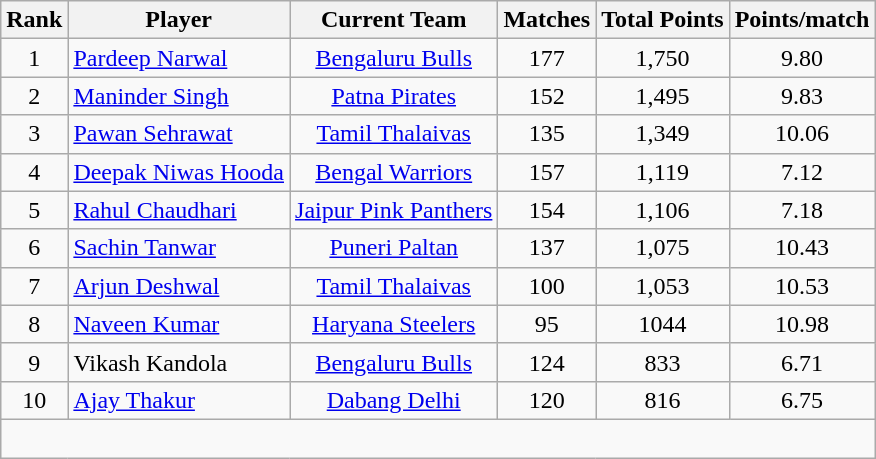<table class="wikitable" style="text-align: center">
<tr>
<th>Rank</th>
<th>Player</th>
<th>Current Team</th>
<th>Matches</th>
<th>Total Points</th>
<th>Points/match</th>
</tr>
<tr>
<td>1</td>
<td style="text-align:left"> <a href='#'>Pardeep Narwal</a></td>
<td><a href='#'>Bengaluru Bulls</a></td>
<td>177</td>
<td>1,750</td>
<td>9.80</td>
</tr>
<tr>
<td>2</td>
<td style="text-align:left"> <a href='#'>Maninder Singh</a></td>
<td><a href='#'>Patna Pirates</a></td>
<td>152</td>
<td>1,495</td>
<td>9.83</td>
</tr>
<tr>
<td>3</td>
<td style="text-align:left"> <a href='#'>Pawan Sehrawat</a></td>
<td><a href='#'>Tamil Thalaivas</a></td>
<td>135</td>
<td>1,349</td>
<td>10.06</td>
</tr>
<tr>
<td>4</td>
<td style="text-align:left"> <a href='#'>Deepak Niwas Hooda</a></td>
<td><a href='#'>Bengal Warriors</a></td>
<td>157</td>
<td>1,119</td>
<td>7.12</td>
</tr>
<tr>
<td>5</td>
<td style="text-align:left"> <a href='#'>Rahul Chaudhari</a></td>
<td><a href='#'>Jaipur Pink Panthers</a></td>
<td>154</td>
<td>1,106</td>
<td>7.18</td>
</tr>
<tr>
<td>6</td>
<td style="text-align:left"> <a href='#'>Sachin Tanwar</a></td>
<td><a href='#'>Puneri Paltan</a></td>
<td>137</td>
<td>1,075</td>
<td>10.43</td>
</tr>
<tr>
<td>7</td>
<td style="text-align:left"> <a href='#'>Arjun Deshwal</a></td>
<td><a href='#'>Tamil Thalaivas</a></td>
<td>100</td>
<td>1,053</td>
<td>10.53</td>
</tr>
<tr>
<td>8</td>
<td style="text-align:left"> <a href='#'>Naveen Kumar</a></td>
<td><a href='#'>Haryana Steelers</a></td>
<td>95</td>
<td>1044</td>
<td>10.98</td>
</tr>
<tr>
<td>9</td>
<td style="text-align:left"> Vikash Kandola</td>
<td><a href='#'>Bengaluru Bulls</a></td>
<td>124</td>
<td>833</td>
<td>6.71</td>
</tr>
<tr>
<td>10</td>
<td style="text-align:left"> <a href='#'>Ajay Thakur</a></td>
<td><a href='#'>Dabang Delhi</a></td>
<td>120</td>
<td>816</td>
<td>6.75</td>
</tr>
<tr>
<td colspan="6"><br></td>
</tr>
</table>
